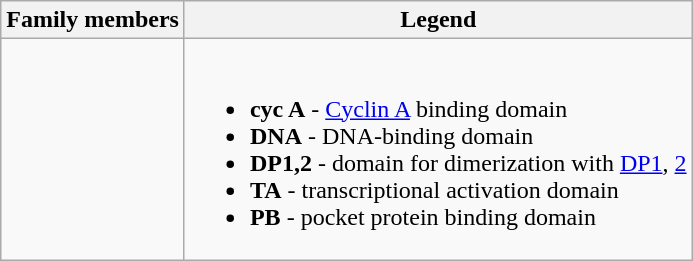<table class="wikitable">
<tr>
<th>Family members</th>
<th>Legend</th>
</tr>
<tr>
<td></td>
<td><br><ul><li><strong>cyc A</strong> - <a href='#'>Cyclin A</a> binding domain</li><li><strong>DNA</strong> - DNA-binding domain</li><li><strong>DP1,2</strong> - domain for dimerization with <a href='#'>DP1</a>, <a href='#'>2</a></li><li><strong>TA</strong> - transcriptional activation domain</li><li><strong>PB</strong> - pocket protein binding domain</li></ul></td>
</tr>
</table>
